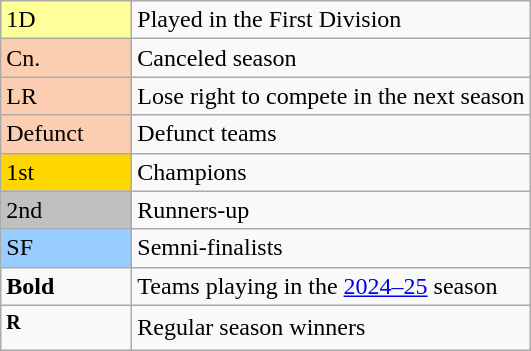<table class="wikitable">
<tr>
<td style="background-color:#FFFF99" width="80px">1D</td>
<td colspan="6">Played in the First Division</td>
</tr>
<tr>
<td style="background-color:#FBCEB1" width="80px">Cn.</td>
<td colspan="6">Canceled season</td>
</tr>
<tr>
<td style="background-color:#FBCEB1" width="80px">LR</td>
<td colspan="6">Lose right to compete in the next season</td>
</tr>
<tr>
<td style="background-color:#FBCEB1" width="80px">Defunct</td>
<td colspan="6">Defunct teams</td>
</tr>
<tr>
<td style="background-color:gold" width="80px">1st</td>
<td colspan="6">Champions</td>
</tr>
<tr>
<td style="background-color:silver" width="80px">2nd</td>
<td colspan="6">Runners-up</td>
</tr>
<tr>
<td style="background-color:#9acdff" width="80px">SF</td>
<td colspan="6">Semni-finalists</td>
</tr>
<tr>
<td width="80px"><strong>Bold</strong></td>
<td colspan="6">Teams playing in the <a href='#'>2024–25</a> season</td>
</tr>
<tr>
<td width="80px"><sup><strong>R</strong></sup></td>
<td colspan="6">Regular season winners</td>
</tr>
</table>
